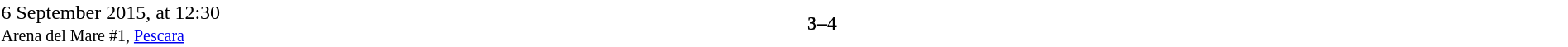<table border=0 cellspacing=0 cellpadding=1 style="font-size: 100%; border-collapse: collapse;">
<tr align=center>
<th width=23%></th>
<th width=23%></th>
<th width=13%></th>
<th width=23%></th>
<th width=18%></th>
</tr>
<tr bgcolor=#FFFFFF>
<td>6 September 2015, at 12:30 <br><small>Arena del Mare #1, <a href='#'>Pescara</a></small></td>
<td align="right"><strong> </strong></td>
<td align="center"><strong>3–4</strong></td>
<td><strong></strong></td>
<td></td>
<td></td>
</tr>
</table>
